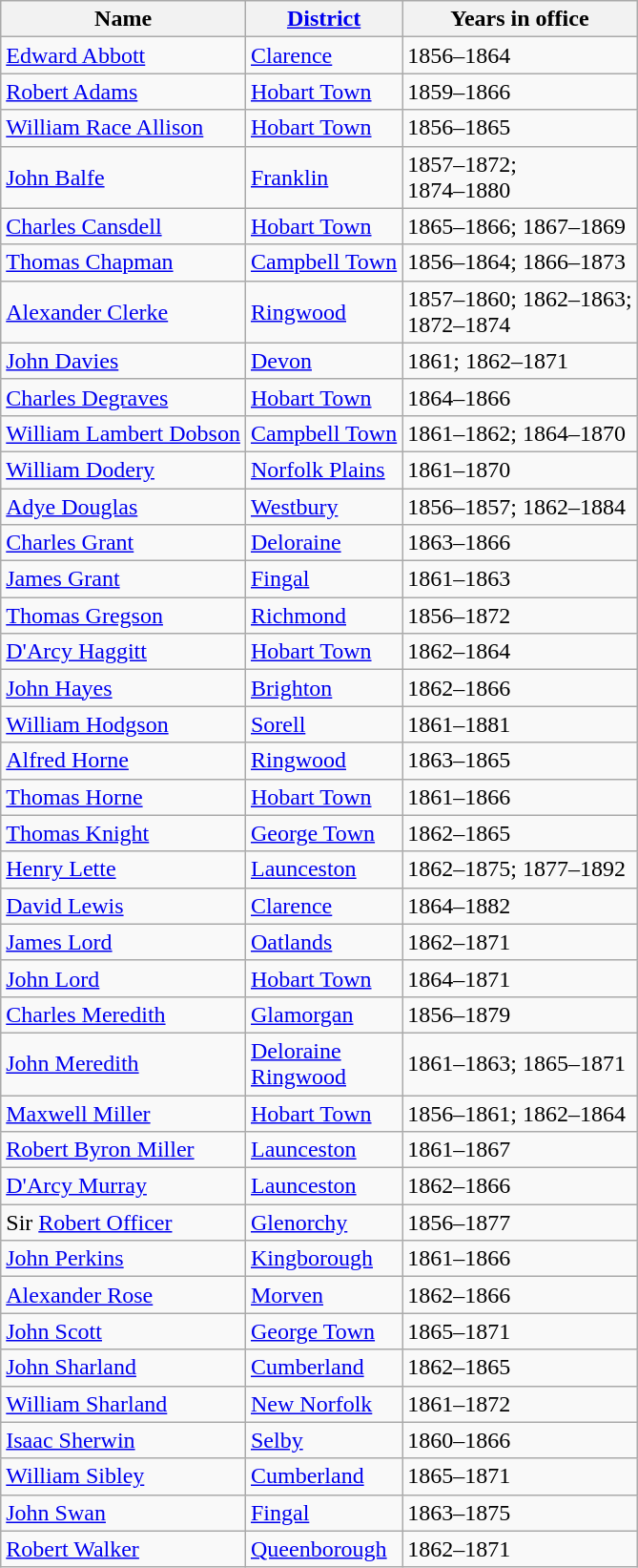<table class="wikitable sortable">
<tr>
<th><strong>Name</strong></th>
<th><strong><a href='#'>District</a></strong></th>
<th><strong>Years in office</strong></th>
</tr>
<tr>
<td><a href='#'>Edward Abbott</a></td>
<td><a href='#'>Clarence</a></td>
<td>1856–1864</td>
</tr>
<tr>
<td><a href='#'>Robert Adams</a></td>
<td><a href='#'>Hobart Town</a></td>
<td>1859–1866</td>
</tr>
<tr>
<td><a href='#'>William Race Allison</a></td>
<td><a href='#'>Hobart Town</a></td>
<td>1856–1865</td>
</tr>
<tr>
<td><a href='#'>John Balfe</a></td>
<td><a href='#'>Franklin</a></td>
<td>1857–1872;<br>1874–1880</td>
</tr>
<tr>
<td><a href='#'>Charles Cansdell</a></td>
<td><a href='#'>Hobart Town</a></td>
<td>1865–1866; 1867–1869</td>
</tr>
<tr>
<td><a href='#'>Thomas Chapman</a></td>
<td><a href='#'>Campbell Town</a></td>
<td>1856–1864; 1866–1873</td>
</tr>
<tr>
<td><a href='#'>Alexander Clerke</a></td>
<td><a href='#'>Ringwood</a></td>
<td>1857–1860; 1862–1863;<br>1872–1874</td>
</tr>
<tr>
<td><a href='#'>John Davies</a></td>
<td><a href='#'>Devon</a></td>
<td>1861; 1862–1871</td>
</tr>
<tr>
<td><a href='#'>Charles Degraves</a></td>
<td><a href='#'>Hobart Town</a></td>
<td>1864–1866</td>
</tr>
<tr>
<td><a href='#'>William Lambert Dobson</a></td>
<td><a href='#'>Campbell Town</a></td>
<td>1861–1862; 1864–1870</td>
</tr>
<tr>
<td><a href='#'>William Dodery</a></td>
<td><a href='#'>Norfolk Plains</a></td>
<td>1861–1870</td>
</tr>
<tr>
<td><a href='#'>Adye Douglas</a></td>
<td><a href='#'>Westbury</a></td>
<td>1856–1857; 1862–1884</td>
</tr>
<tr>
<td><a href='#'>Charles Grant</a></td>
<td><a href='#'>Deloraine</a></td>
<td>1863–1866</td>
</tr>
<tr>
<td><a href='#'>James Grant</a></td>
<td><a href='#'>Fingal</a></td>
<td>1861–1863</td>
</tr>
<tr>
<td><a href='#'>Thomas Gregson</a></td>
<td><a href='#'>Richmond</a></td>
<td>1856–1872</td>
</tr>
<tr>
<td><a href='#'>D'Arcy Haggitt</a></td>
<td><a href='#'>Hobart Town</a></td>
<td>1862–1864</td>
</tr>
<tr>
<td><a href='#'>John Hayes</a></td>
<td><a href='#'>Brighton</a></td>
<td>1862–1866</td>
</tr>
<tr>
<td><a href='#'>William Hodgson</a></td>
<td><a href='#'>Sorell</a></td>
<td>1861–1881</td>
</tr>
<tr>
<td><a href='#'>Alfred Horne</a></td>
<td><a href='#'>Ringwood</a></td>
<td>1863–1865</td>
</tr>
<tr>
<td><a href='#'>Thomas Horne</a></td>
<td><a href='#'>Hobart Town</a></td>
<td>1861–1866</td>
</tr>
<tr>
<td><a href='#'>Thomas Knight</a></td>
<td><a href='#'>George Town</a></td>
<td>1862–1865</td>
</tr>
<tr>
<td><a href='#'>Henry Lette</a></td>
<td><a href='#'>Launceston</a></td>
<td>1862–1875; 1877–1892</td>
</tr>
<tr>
<td><a href='#'>David Lewis</a></td>
<td><a href='#'>Clarence</a></td>
<td>1864–1882</td>
</tr>
<tr>
<td><a href='#'>James Lord</a></td>
<td><a href='#'>Oatlands</a></td>
<td>1862–1871</td>
</tr>
<tr>
<td><a href='#'>John Lord</a></td>
<td><a href='#'>Hobart Town</a></td>
<td>1864–1871</td>
</tr>
<tr>
<td><a href='#'>Charles Meredith</a></td>
<td><a href='#'>Glamorgan</a></td>
<td>1856–1879</td>
</tr>
<tr>
<td><a href='#'>John Meredith</a></td>
<td><a href='#'>Deloraine</a><br><a href='#'>Ringwood</a></td>
<td>1861–1863; 1865–1871</td>
</tr>
<tr>
<td><a href='#'>Maxwell Miller</a></td>
<td><a href='#'>Hobart Town</a></td>
<td>1856–1861; 1862–1864</td>
</tr>
<tr>
<td><a href='#'>Robert Byron Miller</a></td>
<td><a href='#'>Launceston</a></td>
<td>1861–1867</td>
</tr>
<tr>
<td><a href='#'>D'Arcy Murray</a></td>
<td><a href='#'>Launceston</a></td>
<td>1862–1866</td>
</tr>
<tr>
<td>Sir <a href='#'>Robert Officer</a></td>
<td><a href='#'>Glenorchy</a></td>
<td>1856–1877</td>
</tr>
<tr>
<td><a href='#'>John Perkins</a></td>
<td><a href='#'>Kingborough</a></td>
<td>1861–1866</td>
</tr>
<tr>
<td><a href='#'>Alexander Rose</a></td>
<td><a href='#'>Morven</a></td>
<td>1862–1866</td>
</tr>
<tr>
<td><a href='#'>John Scott</a></td>
<td><a href='#'>George Town</a></td>
<td>1865–1871</td>
</tr>
<tr>
<td><a href='#'>John Sharland</a></td>
<td><a href='#'>Cumberland</a></td>
<td>1862–1865</td>
</tr>
<tr>
<td><a href='#'>William Sharland</a></td>
<td><a href='#'>New Norfolk</a></td>
<td>1861–1872</td>
</tr>
<tr>
<td><a href='#'>Isaac Sherwin</a></td>
<td><a href='#'>Selby</a></td>
<td>1860–1866</td>
</tr>
<tr>
<td><a href='#'>William Sibley</a></td>
<td><a href='#'>Cumberland</a></td>
<td>1865–1871</td>
</tr>
<tr>
<td><a href='#'>John Swan</a></td>
<td><a href='#'>Fingal</a></td>
<td>1863–1875</td>
</tr>
<tr>
<td><a href='#'>Robert Walker</a></td>
<td><a href='#'>Queenborough</a></td>
<td>1862–1871</td>
</tr>
</table>
